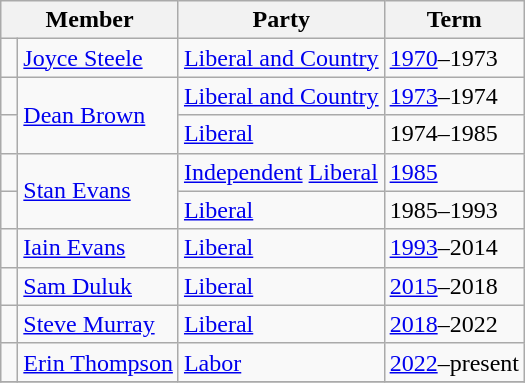<table class="wikitable">
<tr>
<th colspan="2">Member</th>
<th>Party</th>
<th>Term</th>
</tr>
<tr>
<td> </td>
<td><a href='#'>Joyce Steele</a></td>
<td><a href='#'>Liberal and Country</a></td>
<td><a href='#'>1970</a>–1973</td>
</tr>
<tr>
<td> </td>
<td rowspan="2"><a href='#'>Dean Brown</a></td>
<td><a href='#'>Liberal and Country</a></td>
<td><a href='#'>1973</a>–1974</td>
</tr>
<tr>
<td> </td>
<td><a href='#'>Liberal</a></td>
<td>1974–1985</td>
</tr>
<tr>
<td> </td>
<td rowspan="2"><a href='#'>Stan Evans</a></td>
<td><a href='#'>Independent</a> <a href='#'>Liberal</a></td>
<td><a href='#'>1985</a></td>
</tr>
<tr>
<td> </td>
<td><a href='#'>Liberal</a></td>
<td>1985–1993</td>
</tr>
<tr>
<td> </td>
<td><a href='#'>Iain Evans</a></td>
<td><a href='#'>Liberal</a></td>
<td><a href='#'>1993</a>–2014</td>
</tr>
<tr>
<td> </td>
<td><a href='#'>Sam Duluk</a></td>
<td><a href='#'>Liberal</a></td>
<td><a href='#'>2015</a>–2018</td>
</tr>
<tr>
<td> </td>
<td><a href='#'>Steve Murray</a></td>
<td><a href='#'>Liberal</a></td>
<td><a href='#'>2018</a>–2022</td>
</tr>
<tr>
<td> </td>
<td><a href='#'>Erin Thompson</a></td>
<td><a href='#'>Labor</a></td>
<td><a href='#'>2022</a>–present</td>
</tr>
<tr>
</tr>
</table>
